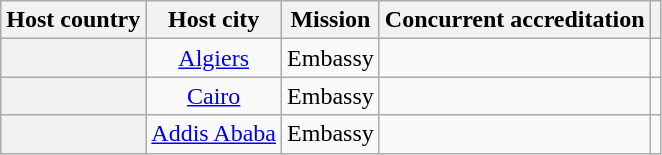<table class="wikitable plainrowheaders" style="text-align:center;">
<tr>
<th scope="col">Host country</th>
<th scope="col">Host city</th>
<th scope="col">Mission</th>
<th scope="col">Concurrent accreditation</th>
<th scope="col"></th>
</tr>
<tr>
<th scope="row"></th>
<td><a href='#'>Algiers</a></td>
<td>Embassy</td>
<td></td>
<td></td>
</tr>
<tr>
<th scope="row"></th>
<td><a href='#'>Cairo</a></td>
<td>Embassy</td>
<td></td>
<td></td>
</tr>
<tr>
<th scope="row"></th>
<td><a href='#'>Addis Ababa</a></td>
<td>Embassy</td>
<td></td>
<td></td>
</tr>
</table>
